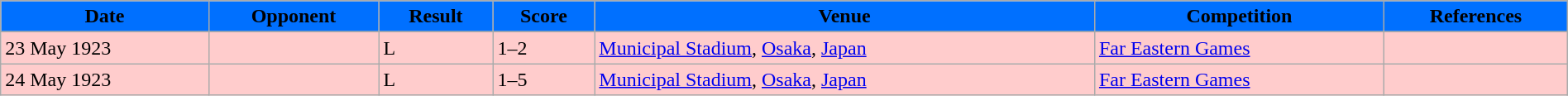<table width=100% class="wikitable">
<tr>
<th style="background:#0070FF;"><span>Date</span></th>
<th style="background:#0070FF;"><span>Opponent</span></th>
<th style="background:#0070FF;"><span>Result</span></th>
<th style="background:#0070FF;"><span>Score</span></th>
<th style="background:#0070FF;"><span>Venue</span></th>
<th style="background:#0070FF;"><span>Competition</span></th>
<th style="background:#0070FF;"><span>References</span></th>
</tr>
<tr>
</tr>
<tr style="background:#FCC;">
<td>23 May 1923</td>
<td></td>
<td>L</td>
<td>1–2</td>
<td> <a href='#'>Municipal Stadium</a>, <a href='#'>Osaka</a>, <a href='#'>Japan</a></td>
<td><a href='#'>Far Eastern Games</a></td>
<td></td>
</tr>
<tr style="background:#FCC;">
<td>24 May 1923</td>
<td></td>
<td>L</td>
<td>1–5</td>
<td> <a href='#'>Municipal Stadium</a>, <a href='#'>Osaka</a>, <a href='#'>Japan</a></td>
<td><a href='#'>Far Eastern Games</a></td>
<td></td>
</tr>
</table>
